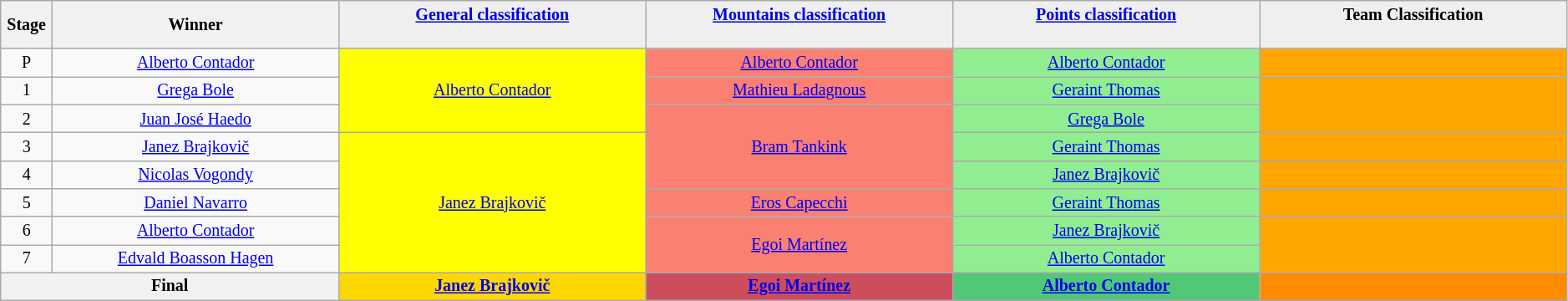<table class="wikitable" style="text-align: center; font-size:smaller;">
<tr style="background-color: #efefef;">
<th width="1%">Stage</th>
<th width="14%">Winner</th>
<th style="background:#EFEFEF;" width="15%"><a href='#'>General classification</a><br><br></th>
<th style="background:#EFEFEF;" width="15%"><a href='#'>Mountains classification</a><br><br></th>
<th style="background:#EFEFEF;" width="15%"><a href='#'>Points classification</a><br><br></th>
<th style="background:#EFEFEF;" width="15%">Team Classification<br><br></th>
</tr>
<tr>
<td>P</td>
<td><a href='#'>Alberto Contador</a></td>
<td style="background:yellow;" rowspan="3"><a href='#'>Alberto Contador</a></td>
<td style="background:salmon;"><a href='#'>Alberto Contador</a></td>
<td style="background:lightgreen;"><a href='#'>Alberto Contador</a></td>
<td style="background:orange;"></td>
</tr>
<tr>
<td>1</td>
<td><a href='#'>Grega Bole</a></td>
<td style="background:salmon;"><a href='#'>Mathieu Ladagnous</a></td>
<td style="background:lightgreen;"><a href='#'>Geraint Thomas</a></td>
<td style="background:orange;" rowspan="2"></td>
</tr>
<tr>
<td>2</td>
<td><a href='#'>Juan José Haedo</a></td>
<td style="background:salmon;" rowspan="3"><a href='#'>Bram Tankink</a></td>
<td style="background:lightgreen;"><a href='#'>Grega Bole</a></td>
</tr>
<tr>
<td>3</td>
<td><a href='#'>Janez Brajkovič</a></td>
<td style="background:yellow;" rowspan="5"><a href='#'>Janez Brajkovič</a></td>
<td style="background:lightgreen;"><a href='#'>Geraint Thomas</a></td>
<td style="background:orange;"></td>
</tr>
<tr>
<td>4</td>
<td><a href='#'>Nicolas Vogondy</a></td>
<td style="background:lightgreen;"><a href='#'>Janez Brajkovič</a></td>
<td style="background:orange;"></td>
</tr>
<tr>
<td>5</td>
<td><a href='#'>Daniel Navarro</a></td>
<td style="background:salmon;"><a href='#'>Eros Capecchi</a></td>
<td style="background:lightgreen;"><a href='#'>Geraint Thomas</a></td>
<td style="background:orange;"></td>
</tr>
<tr>
<td>6</td>
<td><a href='#'>Alberto Contador</a></td>
<td style="background:salmon;" rowspan="2"><a href='#'>Egoi Martínez</a></td>
<td style="background:lightgreen;"><a href='#'>Janez Brajkovič</a></td>
<td style="background:orange;" rowspan="2"></td>
</tr>
<tr>
<td>7</td>
<td><a href='#'>Edvald Boasson Hagen</a></td>
<td style="background:lightgreen;"><a href='#'>Alberto Contador</a></td>
</tr>
<tr>
<th colspan=2><strong>Final</strong></th>
<th style="background:gold;"><a href='#'>Janez Brajkovič</a></th>
<th style="background:#CC4E5C;"><a href='#'>Egoi Martínez</a></th>
<th style="background:#50C878;"><a href='#'>Alberto Contador</a></th>
<th style="background:#FF8C00;"></th>
</tr>
</table>
